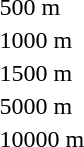<table>
<tr>
<td>500 m<br></td>
<td></td>
<td></td>
<td></td>
</tr>
<tr>
<td>1000 m<br></td>
<td></td>
<td></td>
<td></td>
</tr>
<tr>
<td>1500 m<br></td>
<td></td>
<td></td>
<td></td>
</tr>
<tr>
<td>5000 m<br></td>
<td></td>
<td></td>
<td></td>
</tr>
<tr>
<td>10000 m<br></td>
<td></td>
<td></td>
<td></td>
</tr>
</table>
